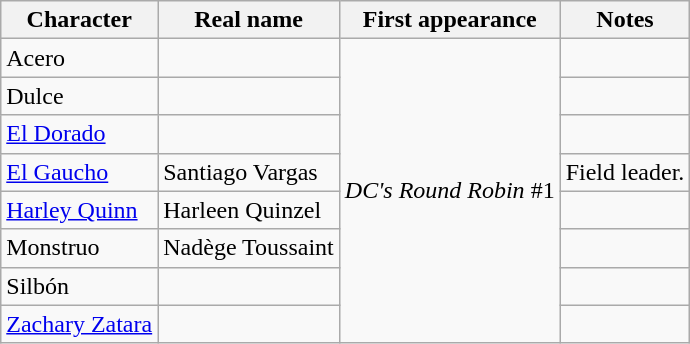<table class="wikitable">
<tr>
<th>Character</th>
<th>Real name</th>
<th>First appearance</th>
<th>Notes</th>
</tr>
<tr>
<td>Acero</td>
<td></td>
<td rowspan="8"><em>DC's Round Robin</em> #1</td>
<td></td>
</tr>
<tr>
<td>Dulce</td>
<td></td>
<td></td>
</tr>
<tr>
<td><a href='#'>El Dorado</a></td>
<td></td>
<td></td>
</tr>
<tr>
<td><a href='#'>El Gaucho</a></td>
<td>Santiago Vargas</td>
<td>Field leader.</td>
</tr>
<tr>
<td><a href='#'>Harley Quinn</a></td>
<td>Harleen Quinzel</td>
<td></td>
</tr>
<tr>
<td>Monstruo</td>
<td>Nadège Toussaint</td>
<td></td>
</tr>
<tr>
<td>Silbón</td>
<td></td>
<td></td>
</tr>
<tr>
<td><a href='#'>Zachary Zatara</a></td>
<td></td>
<td></td>
</tr>
</table>
